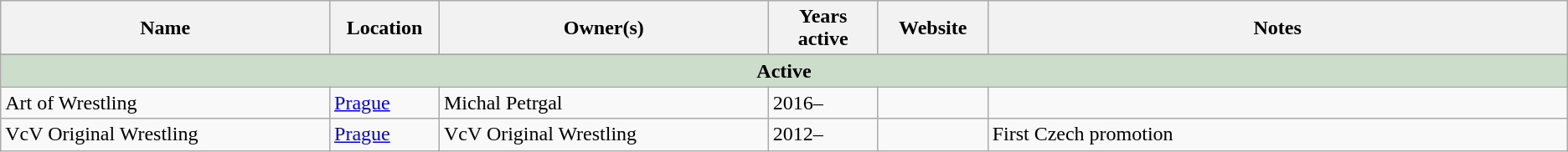<table class="wikitable sortable" style="text-align: left;">
<tr>
<th width="21%">Name</th>
<th width="7%">Location</th>
<th width="21%">Owner(s)</th>
<th width="7%">Years active</th>
<th width="7%">Website</th>
<th width="55%">Notes</th>
</tr>
<tr valign="top">
</tr>
<tr>
<td colspan="7" style="background: #ccddcc;" align="center"><strong>Active</strong></td>
</tr>
<tr>
<td>Art of Wrestling</td>
<td><a href='#'>Prague</a></td>
<td>Michal Petrgal</td>
<td>2016–</td>
<td> </td>
</tr>
<tr>
<td>VcV Original Wrestling</td>
<td><a href='#'>Prague</a></td>
<td>VcV Original Wrestling</td>
<td>2012–</td>
<td></td>
<td>First Czech promotion</td>
</tr>
</table>
